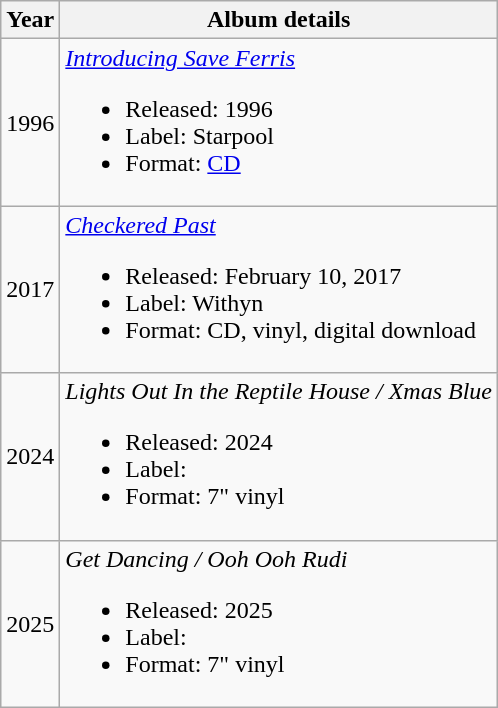<table class ="wikitable">
<tr>
<th>Year</th>
<th>Album details</th>
</tr>
<tr>
<td>1996</td>
<td><em><a href='#'>Introducing Save Ferris</a></em><br><ul><li>Released: 1996</li><li>Label: Starpool</li><li>Format: <a href='#'>CD</a></li></ul></td>
</tr>
<tr>
<td>2017</td>
<td><em><a href='#'>Checkered Past</a></em><br><ul><li>Released: February 10, 2017</li><li>Label: Withyn</li><li>Format: CD, vinyl, digital download</li></ul></td>
</tr>
<tr>
<td>2024</td>
<td><em>Lights Out In the Reptile House / Xmas Blue</em><br><ul><li>Released: 2024</li><li>Label:</li><li>Format: 7" vinyl</li></ul></td>
</tr>
<tr>
<td>2025</td>
<td><em>Get Dancing / Ooh Ooh Rudi</em><br><ul><li>Released: 2025</li><li>Label:</li><li>Format: 7" vinyl</li></ul></td>
</tr>
</table>
